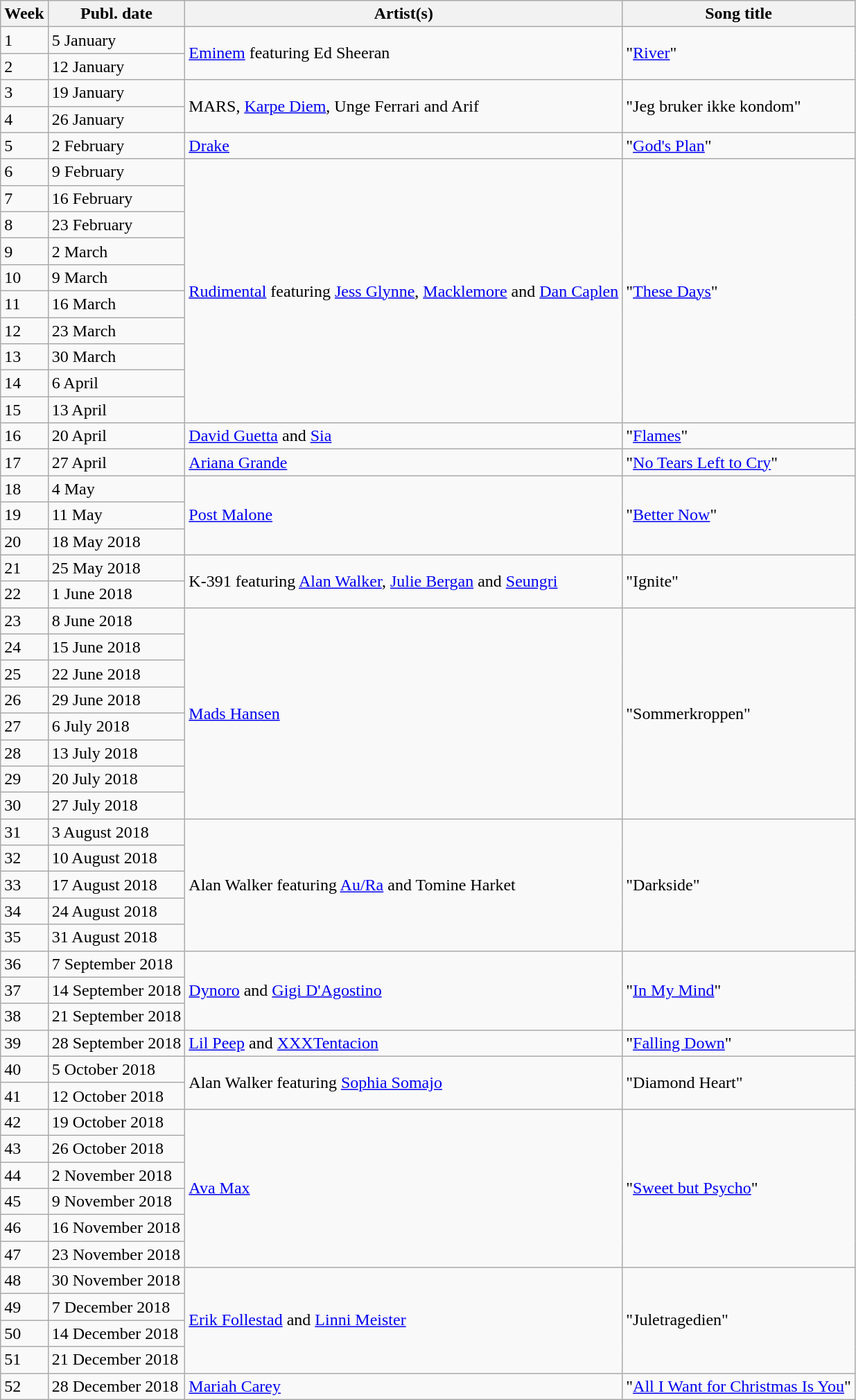<table class="wikitable">
<tr>
<th>Week</th>
<th>Publ. date</th>
<th>Artist(s)</th>
<th>Song title</th>
</tr>
<tr>
<td>1</td>
<td>5 January</td>
<td rowspan="2"><a href='#'>Eminem</a> featuring Ed Sheeran</td>
<td rowspan="2">"<a href='#'>River</a>"</td>
</tr>
<tr>
<td>2</td>
<td>12 January</td>
</tr>
<tr>
<td>3</td>
<td>19 January</td>
<td rowspan="2">MARS, <a href='#'>Karpe Diem</a>, Unge Ferrari and Arif</td>
<td rowspan="2">"Jeg bruker ikke kondom"</td>
</tr>
<tr>
<td>4</td>
<td>26 January</td>
</tr>
<tr>
<td>5</td>
<td>2 February</td>
<td><a href='#'>Drake</a></td>
<td>"<a href='#'>God's Plan</a>"</td>
</tr>
<tr>
<td>6</td>
<td>9 February</td>
<td rowspan="10"><a href='#'>Rudimental</a> featuring <a href='#'>Jess Glynne</a>, <a href='#'>Macklemore</a> and <a href='#'>Dan Caplen</a></td>
<td rowspan="10">"<a href='#'>These Days</a>"</td>
</tr>
<tr>
<td>7</td>
<td>16 February</td>
</tr>
<tr>
<td>8</td>
<td>23 February</td>
</tr>
<tr>
<td>9</td>
<td>2 March</td>
</tr>
<tr>
<td>10</td>
<td>9 March</td>
</tr>
<tr>
<td>11</td>
<td>16 March</td>
</tr>
<tr>
<td>12</td>
<td>23 March</td>
</tr>
<tr>
<td>13</td>
<td>30 March</td>
</tr>
<tr>
<td>14</td>
<td>6 April</td>
</tr>
<tr>
<td>15</td>
<td>13 April</td>
</tr>
<tr>
<td>16</td>
<td>20 April</td>
<td><a href='#'>David Guetta</a> and <a href='#'>Sia</a></td>
<td>"<a href='#'>Flames</a>"</td>
</tr>
<tr>
<td>17</td>
<td>27 April</td>
<td><a href='#'>Ariana Grande</a></td>
<td>"<a href='#'>No Tears Left to Cry</a>"</td>
</tr>
<tr>
<td>18</td>
<td>4 May</td>
<td rowspan="3"><a href='#'>Post Malone</a></td>
<td rowspan="3">"<a href='#'>Better Now</a>"</td>
</tr>
<tr>
<td>19</td>
<td>11 May</td>
</tr>
<tr>
<td>20</td>
<td>18 May 2018</td>
</tr>
<tr>
<td>21</td>
<td>25 May 2018</td>
<td rowspan="2">K-391 featuring <a href='#'>Alan Walker</a>, <a href='#'>Julie Bergan</a> and <a href='#'>Seungri</a></td>
<td rowspan="2">"Ignite"</td>
</tr>
<tr>
<td>22</td>
<td>1 June 2018</td>
</tr>
<tr>
<td>23</td>
<td>8 June 2018</td>
<td rowspan="8"><a href='#'>Mads Hansen</a></td>
<td rowspan="8">"Sommerkroppen"</td>
</tr>
<tr>
<td>24</td>
<td>15 June 2018</td>
</tr>
<tr>
<td>25</td>
<td>22 June 2018</td>
</tr>
<tr>
<td>26</td>
<td>29 June 2018</td>
</tr>
<tr>
<td>27</td>
<td>6 July 2018</td>
</tr>
<tr>
<td>28</td>
<td>13 July 2018</td>
</tr>
<tr>
<td>29</td>
<td>20 July 2018</td>
</tr>
<tr>
<td>30</td>
<td>27 July 2018</td>
</tr>
<tr>
<td>31</td>
<td>3 August 2018</td>
<td rowspan="5">Alan Walker featuring <a href='#'>Au/Ra</a> and Tomine Harket</td>
<td rowspan="5">"Darkside"</td>
</tr>
<tr>
<td>32</td>
<td>10 August 2018</td>
</tr>
<tr>
<td>33</td>
<td>17 August 2018</td>
</tr>
<tr>
<td>34</td>
<td>24 August 2018</td>
</tr>
<tr>
<td>35</td>
<td>31 August 2018</td>
</tr>
<tr>
<td>36</td>
<td>7 September 2018</td>
<td rowspan="3"><a href='#'>Dynoro</a> and <a href='#'>Gigi D'Agostino</a></td>
<td rowspan="3">"<a href='#'>In My Mind</a>"</td>
</tr>
<tr>
<td>37</td>
<td>14 September 2018</td>
</tr>
<tr>
<td>38</td>
<td>21 September 2018</td>
</tr>
<tr>
<td>39</td>
<td>28 September 2018</td>
<td><a href='#'>Lil Peep</a> and <a href='#'>XXXTentacion</a></td>
<td>"<a href='#'>Falling Down</a>"</td>
</tr>
<tr>
<td>40</td>
<td>5 October 2018</td>
<td rowspan="2">Alan Walker featuring <a href='#'>Sophia Somajo</a></td>
<td rowspan="2">"Diamond Heart"</td>
</tr>
<tr>
<td>41</td>
<td>12 October 2018</td>
</tr>
<tr>
<td>42</td>
<td>19 October 2018</td>
<td rowspan="6"><a href='#'>Ava Max</a></td>
<td rowspan="6">"<a href='#'>Sweet but Psycho</a>"</td>
</tr>
<tr>
<td>43</td>
<td>26 October 2018</td>
</tr>
<tr>
<td>44</td>
<td>2 November 2018</td>
</tr>
<tr>
<td>45</td>
<td>9 November 2018</td>
</tr>
<tr>
<td>46</td>
<td>16 November 2018</td>
</tr>
<tr>
<td>47</td>
<td>23 November 2018</td>
</tr>
<tr>
<td>48</td>
<td>30 November 2018</td>
<td rowspan="4"><a href='#'>Erik Follestad</a> and <a href='#'>Linni Meister</a></td>
<td rowspan="4">"Juletragedien"</td>
</tr>
<tr>
<td>49</td>
<td>7 December 2018</td>
</tr>
<tr>
<td>50</td>
<td>14 December 2018</td>
</tr>
<tr>
<td>51</td>
<td>21 December 2018</td>
</tr>
<tr>
<td>52</td>
<td>28 December 2018</td>
<td><a href='#'>Mariah Carey</a></td>
<td>"<a href='#'>All I Want for Christmas Is You</a>"</td>
</tr>
</table>
